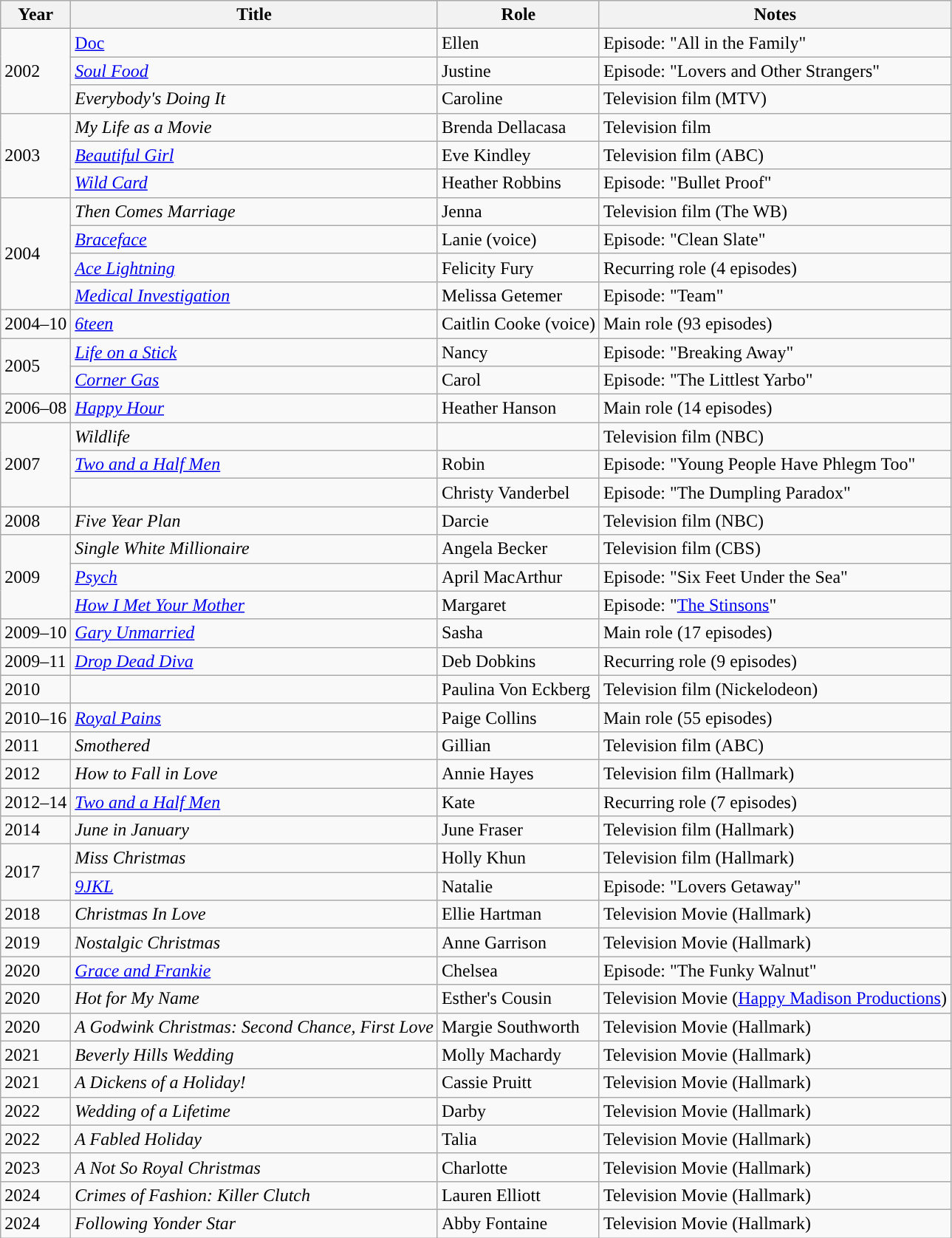<table class="wikitable sortable">
<tr>
<th>Year</th>
<th>Title</th>
<th>Role</th>
<th class="unsortable">Notes</th>
</tr>
<tr>
<td rowspan="3">2002</td>
<td><em><a href='#'></em>Doc<em></a></em></td>
<td>Ellen</td>
<td>Episode: "All in the Family"</td>
</tr>
<tr>
<td><em><a href='#'>Soul Food</a></em></td>
<td>Justine</td>
<td>Episode: "Lovers and Other Strangers"</td>
</tr>
<tr>
<td><em>Everybody's Doing It</em></td>
<td>Caroline</td>
<td>Television film (MTV)</td>
</tr>
<tr>
<td rowspan="3'">2003</td>
<td><em>My Life as a Movie</em></td>
<td>Brenda Dellacasa</td>
<td>Television film</td>
</tr>
<tr>
<td><em><a href='#'>Beautiful Girl</a></em></td>
<td>Eve Kindley</td>
<td>Television film (ABC)</td>
</tr>
<tr>
<td><em><a href='#'>Wild Card</a></em></td>
<td>Heather Robbins</td>
<td>Episode: "Bullet Proof"</td>
</tr>
<tr>
<td rowspan="4">2004</td>
<td><em>Then Comes Marriage</em></td>
<td>Jenna</td>
<td>Television film (The WB)</td>
</tr>
<tr>
<td><em><a href='#'>Braceface</a></em></td>
<td>Lanie (voice)</td>
<td>Episode: "Clean Slate"</td>
</tr>
<tr>
<td><em><a href='#'>Ace Lightning</a></em></td>
<td>Felicity Fury</td>
<td>Recurring role (4 episodes)</td>
</tr>
<tr>
<td><em><a href='#'>Medical Investigation</a></em></td>
<td>Melissa Getemer</td>
<td>Episode: "Team"</td>
</tr>
<tr>
<td>2004–10</td>
<td><em><a href='#'>6teen</a></em></td>
<td>Caitlin Cooke (voice)</td>
<td>Main role (93 episodes)</td>
</tr>
<tr>
<td rowspan="2">2005</td>
<td><em><a href='#'>Life on a Stick</a></em></td>
<td>Nancy</td>
<td>Episode: "Breaking Away"</td>
</tr>
<tr>
<td><em><a href='#'>Corner Gas</a></em></td>
<td>Carol</td>
<td>Episode: "The Littlest Yarbo"</td>
</tr>
<tr>
<td>2006–08</td>
<td><em><a href='#'>Happy Hour</a></em></td>
<td>Heather Hanson</td>
<td>Main role (14 episodes)</td>
</tr>
<tr>
<td rowspan="3">2007</td>
<td><em>Wildlife</em></td>
<td></td>
<td>Television film (NBC)</td>
</tr>
<tr>
<td><em><a href='#'>Two and a Half Men</a></em></td>
<td>Robin</td>
<td>Episode: "Young People Have Phlegm Too"</td>
</tr>
<tr>
<td><em></em></td>
<td>Christy Vanderbel</td>
<td>Episode: "The Dumpling Paradox"</td>
</tr>
<tr>
<td>2008</td>
<td><em>Five Year Plan</em></td>
<td>Darcie</td>
<td>Television film (NBC)</td>
</tr>
<tr>
<td rowspan="3">2009</td>
<td><em>Single White Millionaire</em></td>
<td>Angela Becker</td>
<td>Television film (CBS)</td>
</tr>
<tr>
<td><em><a href='#'>Psych</a></em></td>
<td>April MacArthur</td>
<td>Episode: "Six Feet Under the Sea"</td>
</tr>
<tr>
<td><em><a href='#'>How I Met Your Mother</a></em></td>
<td>Margaret</td>
<td>Episode: "<a href='#'>The Stinsons</a>"</td>
</tr>
<tr>
<td>2009–10</td>
<td><em><a href='#'>Gary Unmarried</a></em></td>
<td>Sasha</td>
<td>Main role (17 episodes)</td>
</tr>
<tr>
<td>2009–11</td>
<td><em><a href='#'>Drop Dead Diva</a></em></td>
<td>Deb Dobkins</td>
<td>Recurring role (9 episodes)</td>
</tr>
<tr>
<td>2010</td>
<td><em></em></td>
<td>Paulina Von Eckberg</td>
<td>Television film (Nickelodeon)</td>
</tr>
<tr>
<td>2010–16</td>
<td><em><a href='#'>Royal Pains</a></em></td>
<td>Paige Collins</td>
<td>Main role (55 episodes)</td>
</tr>
<tr>
<td>2011</td>
<td><em>Smothered</em></td>
<td>Gillian</td>
<td>Television film (ABC)</td>
</tr>
<tr>
<td>2012</td>
<td><em>How to Fall in Love</em></td>
<td>Annie Hayes</td>
<td>Television film (Hallmark)</td>
</tr>
<tr>
<td>2012–14</td>
<td><em><a href='#'>Two and a Half Men</a></em></td>
<td>Kate</td>
<td>Recurring role (7 episodes)</td>
</tr>
<tr>
<td>2014</td>
<td><em>June in January</em></td>
<td>June Fraser</td>
<td>Television film (Hallmark)</td>
</tr>
<tr>
<td rowspan="2">2017</td>
<td><em>Miss Christmas</em></td>
<td>Holly Khun</td>
<td>Television film (Hallmark)</td>
</tr>
<tr>
<td><em><a href='#'>9JKL</a></em></td>
<td>Natalie</td>
<td>Episode: "Lovers Getaway"</td>
</tr>
<tr>
<td>2018</td>
<td><em>Christmas In Love</em></td>
<td>Ellie Hartman</td>
<td>Television Movie (Hallmark)</td>
</tr>
<tr>
<td>2019</td>
<td><em>Nostalgic Christmas</em></td>
<td>Anne Garrison</td>
<td>Television Movie (Hallmark)</td>
</tr>
<tr>
<td>2020</td>
<td><em><a href='#'>Grace and Frankie</a></em></td>
<td>Chelsea</td>
<td>Episode: "The Funky Walnut"</td>
</tr>
<tr>
<td>2020</td>
<td><em>Hot for My Name</em></td>
<td>Esther's Cousin</td>
<td>Television Movie (<a href='#'>Happy Madison Productions</a>)</td>
</tr>
<tr>
<td>2020</td>
<td data-sort-value="Godwink Christmas: Second Chance, First Love, The"><em>A Godwink Christmas: Second Chance, First Love</em></td>
<td>Margie Southworth</td>
<td>Television Movie (Hallmark)</td>
</tr>
<tr>
<td>2021</td>
<td><em>Beverly Hills Wedding</em></td>
<td>Molly Machardy</td>
<td>Television Movie (Hallmark)</td>
</tr>
<tr>
<td>2021</td>
<td data-sort-value="Dickens of a Holiday!, The"><em>A Dickens of a Holiday!</em></td>
<td>Cassie Pruitt</td>
<td>Television Movie (Hallmark)</td>
</tr>
<tr>
<td>2022</td>
<td><em>Wedding of a Lifetime</em></td>
<td>Darby</td>
<td>Television Movie (Hallmark)</td>
</tr>
<tr>
<td>2022</td>
<td data-sort-value="Fabled Holiday, The"><em>A Fabled Holiday</em></td>
<td>Talia</td>
<td>Television Movie (Hallmark)</td>
</tr>
<tr>
<td>2023</td>
<td data-sort-value="Not So Royal Christmas, The"><em>A Not So Royal Christmas</em></td>
<td>Charlotte</td>
<td>Television Movie (Hallmark)</td>
</tr>
<tr>
<td>2024</td>
<td><em>Crimes of Fashion: Killer Clutch</em></td>
<td>Lauren Elliott</td>
<td>Television Movie (Hallmark)</td>
</tr>
<tr>
<td>2024</td>
<td><em>Following Yonder Star</em></td>
<td>Abby Fontaine</td>
<td>Television Movie (Hallmark)</td>
</tr>
</table>
